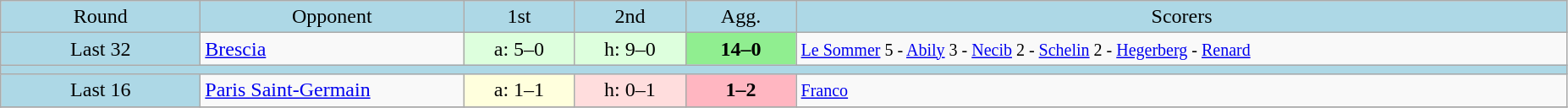<table class="wikitable" style="text-align:center">
<tr bgcolor=lightblue>
<td width=150px>Round</td>
<td width=200px>Opponent</td>
<td width=80px>1st</td>
<td width=80px>2nd</td>
<td width=80px>Agg.</td>
<td width=600px>Scorers</td>
</tr>
<tr>
<td bgcolor=lightblue>Last 32</td>
<td align=left> <a href='#'>Brescia</a></td>
<td bgcolor="#ddffdd">a: 5–0</td>
<td bgcolor="#ddffdd">h: 9–0</td>
<td bgcolor=lightgreen><strong>14–0</strong></td>
<td align=left><small><a href='#'>Le Sommer</a> 5 - <a href='#'>Abily</a> 3 - <a href='#'>Necib</a> 2 - <a href='#'>Schelin</a> 2 - <a href='#'>Hegerberg</a> - <a href='#'>Renard</a></small></td>
</tr>
<tr bgcolor=lightblue>
<td colspan=6></td>
</tr>
<tr>
<td bgcolor=lightblue>Last 16</td>
<td align=left> <a href='#'>Paris Saint-Germain</a></td>
<td bgcolor="#ffffdd">a: 1–1</td>
<td bgcolor="#ffdddd">h: 0–1</td>
<td bgcolor=lightpink><strong>1–2</strong></td>
<td align=left><small><a href='#'>Franco</a></small></td>
</tr>
<tr>
</tr>
</table>
